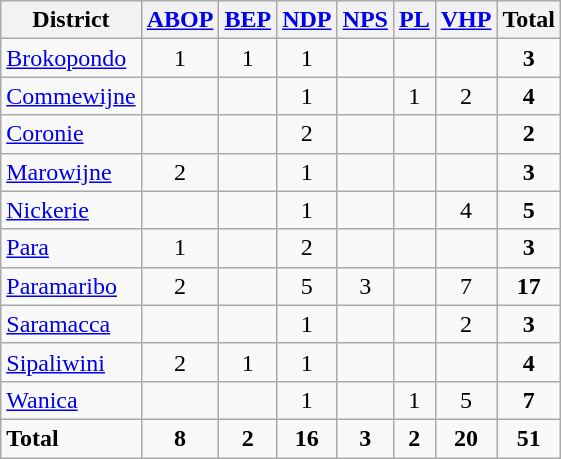<table class="wikitable sortable" style="text-align:center;">
<tr>
<th>District</th>
<th><a href='#'>ABOP</a></th>
<th><a href='#'>BEP</a></th>
<th><a href='#'>NDP</a></th>
<th><a href='#'>NPS</a></th>
<th><a href='#'>PL</a></th>
<th><a href='#'>VHP</a></th>
<th>Total</th>
</tr>
<tr>
<td align=left><a href='#'>Brokopondo</a></td>
<td>1</td>
<td>1</td>
<td>1</td>
<td></td>
<td></td>
<td></td>
<td><strong>3</strong></td>
</tr>
<tr>
<td align=left><a href='#'>Commewijne</a></td>
<td></td>
<td></td>
<td>1</td>
<td></td>
<td>1</td>
<td>2</td>
<td><strong>4</strong></td>
</tr>
<tr>
<td align=left><a href='#'>Coronie</a></td>
<td></td>
<td></td>
<td>2</td>
<td></td>
<td></td>
<td></td>
<td><strong>2</strong></td>
</tr>
<tr>
<td align=left><a href='#'>Marowijne</a></td>
<td>2</td>
<td></td>
<td>1</td>
<td></td>
<td></td>
<td></td>
<td><strong>3</strong></td>
</tr>
<tr>
<td align=left><a href='#'>Nickerie</a></td>
<td></td>
<td></td>
<td>1</td>
<td></td>
<td></td>
<td>4</td>
<td><strong>5</strong></td>
</tr>
<tr>
<td align=left><a href='#'>Para</a></td>
<td>1</td>
<td></td>
<td>2</td>
<td></td>
<td></td>
<td></td>
<td><strong>3</strong></td>
</tr>
<tr>
<td align=left><a href='#'>Paramaribo</a></td>
<td>2</td>
<td></td>
<td>5</td>
<td>3</td>
<td></td>
<td>7</td>
<td><strong>17</strong></td>
</tr>
<tr>
<td align=left><a href='#'>Saramacca</a></td>
<td></td>
<td></td>
<td>1</td>
<td></td>
<td></td>
<td>2</td>
<td><strong>3</strong></td>
</tr>
<tr>
<td align=left><a href='#'>Sipaliwini</a></td>
<td>2</td>
<td>1</td>
<td>1</td>
<td></td>
<td></td>
<td></td>
<td><strong>4</strong></td>
</tr>
<tr>
<td align=left><a href='#'>Wanica</a></td>
<td></td>
<td></td>
<td>1</td>
<td></td>
<td>1</td>
<td>5</td>
<td><strong>7</strong></td>
</tr>
<tr style=font-weight:bold>
<td align="left">Total</td>
<td>8</td>
<td>2</td>
<td>16</td>
<td>3</td>
<td>2</td>
<td>20</td>
<td>51</td>
</tr>
</table>
